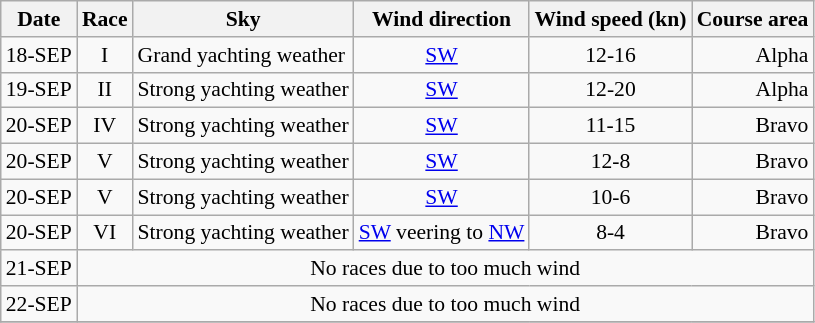<table class="wikitable" style="text-align:right; font-size:90%">
<tr>
<th>Date</th>
<th>Race</th>
<th>Sky</th>
<th>Wind direction</th>
<th>Wind speed (kn)</th>
<th>Course area</th>
</tr>
<tr>
<td>18-SEP</td>
<td align=center>I</td>
<td align=left>Grand yachting weather</td>
<td align=center><a href='#'>SW</a></td>
<td align=center>12-16</td>
<td>Alpha</td>
</tr>
<tr>
<td>19-SEP</td>
<td align=center>II</td>
<td align=left>Strong yachting weather</td>
<td align=center><a href='#'>SW</a></td>
<td align=center>12-20</td>
<td>Alpha</td>
</tr>
<tr>
<td>20-SEP</td>
<td align=center>IV</td>
<td align=left>Strong yachting weather</td>
<td align=center><a href='#'>SW</a></td>
<td align=center>11-15</td>
<td>Bravo</td>
</tr>
<tr>
<td>20-SEP</td>
<td align=center>V</td>
<td align=left>Strong yachting weather</td>
<td align=center><a href='#'>SW</a></td>
<td align=center>12-8</td>
<td>Bravo</td>
</tr>
<tr>
<td>20-SEP</td>
<td align=center>V</td>
<td align=left>Strong yachting weather</td>
<td align=center><a href='#'>SW</a></td>
<td align=center>10-6</td>
<td>Bravo</td>
</tr>
<tr>
<td>20-SEP</td>
<td align=center>VI</td>
<td align=left>Strong yachting weather</td>
<td align=center><a href='#'>SW</a> veering to <a href='#'>NW</a></td>
<td align=center>8-4</td>
<td>Bravo</td>
</tr>
<tr>
<td>21-SEP</td>
<td colspan=5 align=center>No races due to too much wind</td>
</tr>
<tr>
<td>22-SEP</td>
<td colspan=5 align=center>No races due to too much wind</td>
</tr>
<tr>
</tr>
</table>
